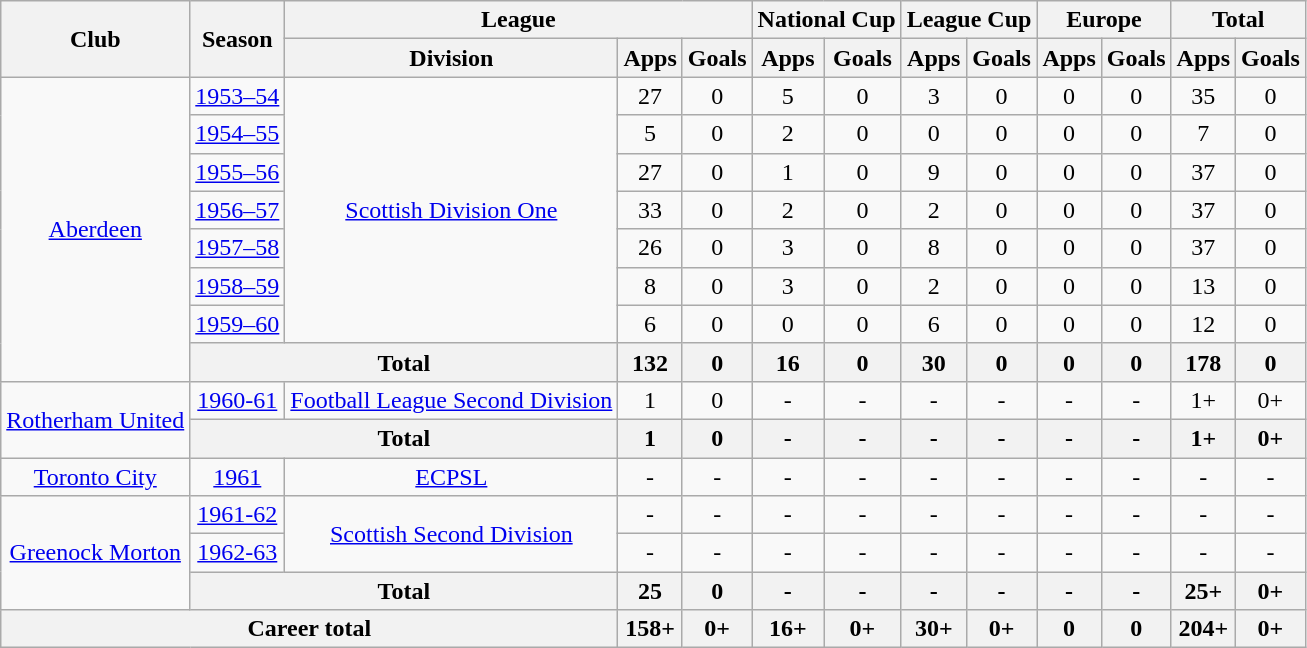<table class="wikitable" style="text-align:center">
<tr>
<th rowspan="2">Club</th>
<th rowspan="2">Season</th>
<th colspan="3">League</th>
<th colspan="2">National Cup</th>
<th colspan="2">League Cup</th>
<th colspan="2">Europe</th>
<th colspan="2">Total</th>
</tr>
<tr>
<th>Division</th>
<th>Apps</th>
<th>Goals</th>
<th>Apps</th>
<th>Goals</th>
<th>Apps</th>
<th>Goals</th>
<th>Apps</th>
<th>Goals</th>
<th>Apps</th>
<th>Goals</th>
</tr>
<tr>
<td rowspan="8"><a href='#'>Aberdeen</a></td>
<td><a href='#'>1953–54</a></td>
<td rowspan="7"><a href='#'>Scottish Division One</a></td>
<td>27</td>
<td>0</td>
<td>5</td>
<td>0</td>
<td>3</td>
<td>0</td>
<td>0</td>
<td>0</td>
<td>35</td>
<td>0</td>
</tr>
<tr>
<td><a href='#'>1954–55</a></td>
<td>5</td>
<td>0</td>
<td>2</td>
<td>0</td>
<td>0</td>
<td>0</td>
<td>0</td>
<td>0</td>
<td>7</td>
<td>0</td>
</tr>
<tr>
<td><a href='#'>1955–56</a></td>
<td>27</td>
<td>0</td>
<td>1</td>
<td>0</td>
<td>9</td>
<td>0</td>
<td>0</td>
<td>0</td>
<td>37</td>
<td>0</td>
</tr>
<tr>
<td><a href='#'>1956–57</a></td>
<td>33</td>
<td>0</td>
<td>2</td>
<td>0</td>
<td>2</td>
<td>0</td>
<td>0</td>
<td>0</td>
<td>37</td>
<td>0</td>
</tr>
<tr>
<td><a href='#'>1957–58</a></td>
<td>26</td>
<td>0</td>
<td>3</td>
<td>0</td>
<td>8</td>
<td>0</td>
<td>0</td>
<td>0</td>
<td>37</td>
<td>0</td>
</tr>
<tr>
<td><a href='#'>1958–59</a></td>
<td>8</td>
<td>0</td>
<td>3</td>
<td>0</td>
<td>2</td>
<td>0</td>
<td>0</td>
<td>0</td>
<td>13</td>
<td>0</td>
</tr>
<tr>
<td><a href='#'>1959–60</a></td>
<td>6</td>
<td>0</td>
<td>0</td>
<td>0</td>
<td>6</td>
<td>0</td>
<td>0</td>
<td>0</td>
<td>12</td>
<td>0</td>
</tr>
<tr>
<th colspan="2">Total</th>
<th>132</th>
<th>0</th>
<th>16</th>
<th>0</th>
<th>30</th>
<th>0</th>
<th>0</th>
<th>0</th>
<th>178</th>
<th>0</th>
</tr>
<tr>
<td rowspan="2"><a href='#'>Rotherham United</a></td>
<td><a href='#'>1960-61</a></td>
<td><a href='#'>Football League Second Division</a></td>
<td>1</td>
<td>0</td>
<td>-</td>
<td>-</td>
<td>-</td>
<td>-</td>
<td>-</td>
<td>-</td>
<td>1+</td>
<td>0+</td>
</tr>
<tr>
<th colspan="2">Total</th>
<th>1</th>
<th>0</th>
<th>-</th>
<th>-</th>
<th>-</th>
<th>-</th>
<th>-</th>
<th>-</th>
<th>1+</th>
<th>0+</th>
</tr>
<tr>
<td><a href='#'>Toronto City</a></td>
<td><a href='#'>1961</a></td>
<td><a href='#'>ECPSL</a></td>
<td>-</td>
<td>-</td>
<td>-</td>
<td>-</td>
<td>-</td>
<td>-</td>
<td>-</td>
<td>-</td>
<td>-</td>
<td>-</td>
</tr>
<tr>
<td rowspan="3"><a href='#'>Greenock Morton</a></td>
<td><a href='#'>1961-62</a></td>
<td rowspan="2"><a href='#'>Scottish Second Division</a></td>
<td>-</td>
<td>-</td>
<td>-</td>
<td>-</td>
<td>-</td>
<td>-</td>
<td>-</td>
<td>-</td>
<td>-</td>
<td>-</td>
</tr>
<tr>
<td><a href='#'>1962-63</a></td>
<td>-</td>
<td>-</td>
<td>-</td>
<td>-</td>
<td>-</td>
<td>-</td>
<td>-</td>
<td>-</td>
<td>-</td>
<td>-</td>
</tr>
<tr>
<th colspan="2">Total</th>
<th>25</th>
<th>0</th>
<th>-</th>
<th>-</th>
<th>-</th>
<th>-</th>
<th>-</th>
<th>-</th>
<th>25+</th>
<th>0+</th>
</tr>
<tr>
<th colspan="3">Career total</th>
<th>158+</th>
<th>0+</th>
<th>16+</th>
<th>0+</th>
<th>30+</th>
<th>0+</th>
<th>0</th>
<th>0</th>
<th>204+</th>
<th>0+</th>
</tr>
</table>
